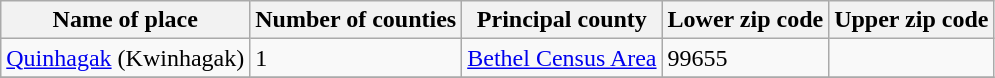<table class="wikitable">
<tr>
<th>Name of place</th>
<th>Number of counties</th>
<th>Principal county</th>
<th>Lower zip code</th>
<th>Upper zip code</th>
</tr>
<tr --->
<td><a href='#'>Quinhagak</a> (Kwinhagak)</td>
<td>1</td>
<td><a href='#'>Bethel Census Area</a></td>
<td>99655</td>
<td> </td>
</tr>
<tr --->
</tr>
</table>
